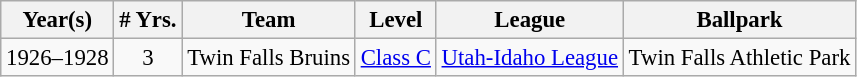<table class="wikitable" style="text-align:center; font-size: 95%;">
<tr>
<th>Year(s)</th>
<th># Yrs.</th>
<th>Team</th>
<th>Level</th>
<th>League</th>
<th>Ballpark</th>
</tr>
<tr>
<td>1926–1928</td>
<td>3</td>
<td>Twin Falls Bruins</td>
<td><a href='#'>Class C</a></td>
<td><a href='#'>Utah-Idaho League</a></td>
<td>Twin Falls Athletic Park</td>
</tr>
</table>
